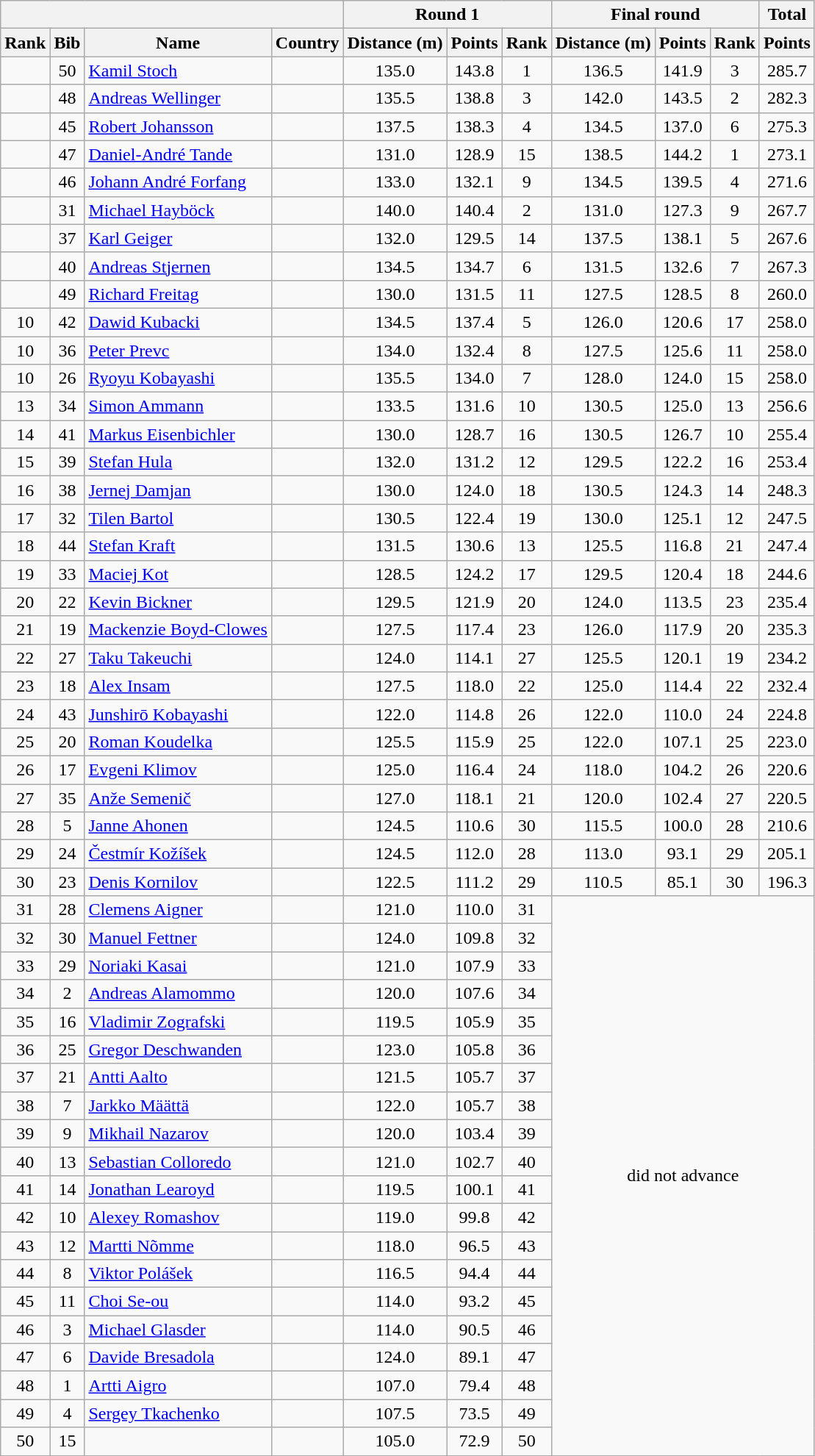<table class="wikitable sortable" style="text-align:center">
<tr>
<th colspan=4></th>
<th colspan=3>Round 1</th>
<th colspan=3>Final round</th>
<th>Total</th>
</tr>
<tr>
<th>Rank</th>
<th>Bib</th>
<th>Name</th>
<th>Country</th>
<th>Distance (m)</th>
<th>Points</th>
<th>Rank</th>
<th>Distance (m)</th>
<th>Points</th>
<th>Rank</th>
<th>Points</th>
</tr>
<tr>
<td></td>
<td>50</td>
<td align="left"><a href='#'>Kamil Stoch</a></td>
<td align="left"></td>
<td>135.0</td>
<td>143.8</td>
<td>1</td>
<td>136.5</td>
<td>141.9</td>
<td>3</td>
<td>285.7</td>
</tr>
<tr>
<td></td>
<td>48</td>
<td align="left"><a href='#'>Andreas Wellinger</a></td>
<td align="left"></td>
<td>135.5</td>
<td>138.8</td>
<td>3</td>
<td>142.0</td>
<td>143.5</td>
<td>2</td>
<td>282.3</td>
</tr>
<tr>
<td></td>
<td>45</td>
<td align="left"><a href='#'>Robert Johansson</a></td>
<td align="left"></td>
<td>137.5</td>
<td>138.3</td>
<td>4</td>
<td>134.5</td>
<td>137.0</td>
<td>6</td>
<td>275.3</td>
</tr>
<tr>
<td></td>
<td>47</td>
<td align="left"><a href='#'>Daniel-André Tande</a></td>
<td align="left"></td>
<td>131.0</td>
<td>128.9</td>
<td>15</td>
<td>138.5</td>
<td>144.2</td>
<td>1</td>
<td>273.1</td>
</tr>
<tr>
<td></td>
<td>46</td>
<td align="left"><a href='#'>Johann André Forfang</a></td>
<td align="left"></td>
<td>133.0</td>
<td>132.1</td>
<td>9</td>
<td>134.5</td>
<td>139.5</td>
<td>4</td>
<td>271.6</td>
</tr>
<tr>
<td></td>
<td>31</td>
<td align="left"><a href='#'>Michael Hayböck</a></td>
<td align="left"></td>
<td>140.0</td>
<td>140.4</td>
<td>2</td>
<td>131.0</td>
<td>127.3</td>
<td>9</td>
<td>267.7</td>
</tr>
<tr>
<td></td>
<td>37</td>
<td align="left"><a href='#'>Karl Geiger</a></td>
<td align="left"></td>
<td>132.0</td>
<td>129.5</td>
<td>14</td>
<td>137.5</td>
<td>138.1</td>
<td>5</td>
<td>267.6</td>
</tr>
<tr>
<td></td>
<td>40</td>
<td align="left"><a href='#'>Andreas Stjernen</a></td>
<td align="left"></td>
<td>134.5</td>
<td>134.7</td>
<td>6</td>
<td>131.5</td>
<td>132.6</td>
<td>7</td>
<td>267.3</td>
</tr>
<tr>
<td></td>
<td>49</td>
<td align="left"><a href='#'>Richard Freitag</a></td>
<td align="left"></td>
<td>130.0</td>
<td>131.5</td>
<td>11</td>
<td>127.5</td>
<td>128.5</td>
<td>8</td>
<td>260.0</td>
</tr>
<tr>
<td>10</td>
<td>42</td>
<td align="left"><a href='#'>Dawid Kubacki</a></td>
<td align="left"></td>
<td>134.5</td>
<td>137.4</td>
<td>5</td>
<td>126.0</td>
<td>120.6</td>
<td>17</td>
<td>258.0</td>
</tr>
<tr>
<td>10</td>
<td>36</td>
<td align="left"><a href='#'>Peter Prevc</a></td>
<td align="left"></td>
<td>134.0</td>
<td>132.4</td>
<td>8</td>
<td>127.5</td>
<td>125.6</td>
<td>11</td>
<td>258.0</td>
</tr>
<tr>
<td>10</td>
<td>26</td>
<td align="left"><a href='#'>Ryoyu Kobayashi</a></td>
<td align="left"></td>
<td>135.5</td>
<td>134.0</td>
<td>7</td>
<td>128.0</td>
<td>124.0</td>
<td>15</td>
<td>258.0</td>
</tr>
<tr>
<td>13</td>
<td>34</td>
<td align="left"><a href='#'>Simon Ammann</a></td>
<td align="left"></td>
<td>133.5</td>
<td>131.6</td>
<td>10</td>
<td>130.5</td>
<td>125.0</td>
<td>13</td>
<td>256.6</td>
</tr>
<tr>
<td>14</td>
<td>41</td>
<td align="left"><a href='#'>Markus Eisenbichler</a></td>
<td align="left"></td>
<td>130.0</td>
<td>128.7</td>
<td>16</td>
<td>130.5</td>
<td>126.7</td>
<td>10</td>
<td>255.4</td>
</tr>
<tr>
<td>15</td>
<td>39</td>
<td align="left"><a href='#'>Stefan Hula</a></td>
<td align="left"></td>
<td>132.0</td>
<td>131.2</td>
<td>12</td>
<td>129.5</td>
<td>122.2</td>
<td>16</td>
<td>253.4</td>
</tr>
<tr>
<td>16</td>
<td>38</td>
<td align="left"><a href='#'>Jernej Damjan</a></td>
<td align="left"></td>
<td>130.0</td>
<td>124.0</td>
<td>18</td>
<td>130.5</td>
<td>124.3</td>
<td>14</td>
<td>248.3</td>
</tr>
<tr>
<td>17</td>
<td>32</td>
<td align="left"><a href='#'>Tilen Bartol</a></td>
<td align="left"></td>
<td>130.5</td>
<td>122.4</td>
<td>19</td>
<td>130.0</td>
<td>125.1</td>
<td>12</td>
<td>247.5</td>
</tr>
<tr>
<td>18</td>
<td>44</td>
<td align="left"><a href='#'>Stefan Kraft</a></td>
<td align="left"></td>
<td>131.5</td>
<td>130.6</td>
<td>13</td>
<td>125.5</td>
<td>116.8</td>
<td>21</td>
<td>247.4</td>
</tr>
<tr>
<td>19</td>
<td>33</td>
<td align="left"><a href='#'>Maciej Kot</a></td>
<td align="left"></td>
<td>128.5</td>
<td>124.2</td>
<td>17</td>
<td>129.5</td>
<td>120.4</td>
<td>18</td>
<td>244.6</td>
</tr>
<tr>
<td>20</td>
<td>22</td>
<td align="left"><a href='#'>Kevin Bickner</a></td>
<td align="left"></td>
<td>129.5</td>
<td>121.9</td>
<td>20</td>
<td>124.0</td>
<td>113.5</td>
<td>23</td>
<td>235.4</td>
</tr>
<tr>
<td>21</td>
<td>19</td>
<td align="left"><a href='#'>Mackenzie Boyd-Clowes</a></td>
<td align="left"></td>
<td>127.5</td>
<td>117.4</td>
<td>23</td>
<td>126.0</td>
<td>117.9</td>
<td>20</td>
<td>235.3</td>
</tr>
<tr>
<td>22</td>
<td>27</td>
<td align="left"><a href='#'>Taku Takeuchi</a></td>
<td align="left"></td>
<td>124.0</td>
<td>114.1</td>
<td>27</td>
<td>125.5</td>
<td>120.1</td>
<td>19</td>
<td>234.2</td>
</tr>
<tr>
<td>23</td>
<td>18</td>
<td align="left"><a href='#'>Alex Insam</a></td>
<td align="left"></td>
<td>127.5</td>
<td>118.0</td>
<td>22</td>
<td>125.0</td>
<td>114.4</td>
<td>22</td>
<td>232.4</td>
</tr>
<tr>
<td>24</td>
<td>43</td>
<td align="left"><a href='#'>Junshirō Kobayashi</a></td>
<td align="left"></td>
<td>122.0</td>
<td>114.8</td>
<td>26</td>
<td>122.0</td>
<td>110.0</td>
<td>24</td>
<td>224.8</td>
</tr>
<tr>
<td>25</td>
<td>20</td>
<td align="left"><a href='#'>Roman Koudelka</a></td>
<td align="left"></td>
<td>125.5</td>
<td>115.9</td>
<td>25</td>
<td>122.0</td>
<td>107.1</td>
<td>25</td>
<td>223.0</td>
</tr>
<tr>
<td>26</td>
<td>17</td>
<td align="left"><a href='#'>Evgeni Klimov</a></td>
<td align="left"></td>
<td>125.0</td>
<td>116.4</td>
<td>24</td>
<td>118.0</td>
<td>104.2</td>
<td>26</td>
<td>220.6</td>
</tr>
<tr>
<td>27</td>
<td>35</td>
<td align="left"><a href='#'>Anže Semenič</a></td>
<td align="left"></td>
<td>127.0</td>
<td>118.1</td>
<td>21</td>
<td>120.0</td>
<td>102.4</td>
<td>27</td>
<td>220.5</td>
</tr>
<tr>
<td>28</td>
<td>5</td>
<td align="left"><a href='#'>Janne Ahonen</a></td>
<td align="left"></td>
<td>124.5</td>
<td>110.6</td>
<td>30</td>
<td>115.5</td>
<td>100.0</td>
<td>28</td>
<td>210.6</td>
</tr>
<tr>
<td>29</td>
<td>24</td>
<td align="left"><a href='#'>Čestmír Kožíšek</a></td>
<td align="left"></td>
<td>124.5</td>
<td>112.0</td>
<td>28</td>
<td>113.0</td>
<td>93.1</td>
<td>29</td>
<td>205.1</td>
</tr>
<tr>
<td>30</td>
<td>23</td>
<td align="left"><a href='#'>Denis Kornilov</a></td>
<td align="left"></td>
<td>122.5</td>
<td>111.2</td>
<td>29</td>
<td>110.5</td>
<td>85.1</td>
<td>30</td>
<td>196.3</td>
</tr>
<tr>
<td>31</td>
<td>28</td>
<td align="left"><a href='#'>Clemens Aigner</a></td>
<td align="left"></td>
<td>121.0</td>
<td>110.0</td>
<td>31</td>
<td rowspan=20 colspan=4>did not advance</td>
</tr>
<tr>
<td>32</td>
<td>30</td>
<td align="left"><a href='#'>Manuel Fettner</a></td>
<td align="left"></td>
<td>124.0</td>
<td>109.8</td>
<td>32</td>
</tr>
<tr>
<td>33</td>
<td>29</td>
<td align="left"><a href='#'>Noriaki Kasai</a></td>
<td align="left"></td>
<td>121.0</td>
<td>107.9</td>
<td>33</td>
</tr>
<tr>
<td>34</td>
<td>2</td>
<td align="left"><a href='#'>Andreas Alamommo</a></td>
<td align="left"></td>
<td>120.0</td>
<td>107.6</td>
<td>34</td>
</tr>
<tr>
<td>35</td>
<td>16</td>
<td align="left"><a href='#'>Vladimir Zografski</a></td>
<td align="left"></td>
<td>119.5</td>
<td>105.9</td>
<td>35</td>
</tr>
<tr>
<td>36</td>
<td>25</td>
<td align="left"><a href='#'>Gregor Deschwanden</a></td>
<td align="left"></td>
<td>123.0</td>
<td>105.8</td>
<td>36</td>
</tr>
<tr>
<td>37</td>
<td>21</td>
<td align="left"><a href='#'>Antti Aalto</a></td>
<td align="left"></td>
<td>121.5</td>
<td>105.7</td>
<td>37</td>
</tr>
<tr>
<td>38</td>
<td>7</td>
<td align="left"><a href='#'>Jarkko Määttä</a></td>
<td align="left"></td>
<td>122.0</td>
<td>105.7</td>
<td>38</td>
</tr>
<tr>
<td>39</td>
<td>9</td>
<td align="left"><a href='#'>Mikhail Nazarov</a></td>
<td align="left"></td>
<td>120.0</td>
<td>103.4</td>
<td>39</td>
</tr>
<tr>
<td>40</td>
<td>13</td>
<td align="left"><a href='#'>Sebastian Colloredo</a></td>
<td align="left"></td>
<td>121.0</td>
<td>102.7</td>
<td>40</td>
</tr>
<tr>
<td>41</td>
<td>14</td>
<td align="left"><a href='#'>Jonathan Learoyd</a></td>
<td align="left"></td>
<td>119.5</td>
<td>100.1</td>
<td>41</td>
</tr>
<tr>
<td>42</td>
<td>10</td>
<td align="left"><a href='#'>Alexey Romashov</a></td>
<td align="left"></td>
<td>119.0</td>
<td>99.8</td>
<td>42</td>
</tr>
<tr>
<td>43</td>
<td>12</td>
<td align="left"><a href='#'>Martti Nõmme</a></td>
<td align="left"></td>
<td>118.0</td>
<td>96.5</td>
<td>43</td>
</tr>
<tr>
<td>44</td>
<td>8</td>
<td align="left"><a href='#'>Viktor Polášek</a></td>
<td align="left"></td>
<td>116.5</td>
<td>94.4</td>
<td>44</td>
</tr>
<tr>
<td>45</td>
<td>11</td>
<td align="left"><a href='#'>Choi Se-ou</a></td>
<td align="left"></td>
<td>114.0</td>
<td>93.2</td>
<td>45</td>
</tr>
<tr>
<td>46</td>
<td>3</td>
<td align="left"><a href='#'>Michael Glasder</a></td>
<td align="left"></td>
<td>114.0</td>
<td>90.5</td>
<td>46</td>
</tr>
<tr>
<td>47</td>
<td>6</td>
<td align="left"><a href='#'>Davide Bresadola</a></td>
<td align="left"></td>
<td>124.0</td>
<td>89.1</td>
<td>47</td>
</tr>
<tr>
<td>48</td>
<td>1</td>
<td align="left"><a href='#'>Artti Aigro</a></td>
<td align="left"></td>
<td>107.0</td>
<td>79.4</td>
<td>48</td>
</tr>
<tr>
<td>49</td>
<td>4</td>
<td align="left"><a href='#'>Sergey Tkachenko</a></td>
<td align="left"></td>
<td>107.5</td>
<td>73.5</td>
<td>49</td>
</tr>
<tr>
<td>50</td>
<td>15</td>
<td align="left"></td>
<td align="left"></td>
<td>105.0</td>
<td>72.9</td>
<td>50</td>
</tr>
</table>
